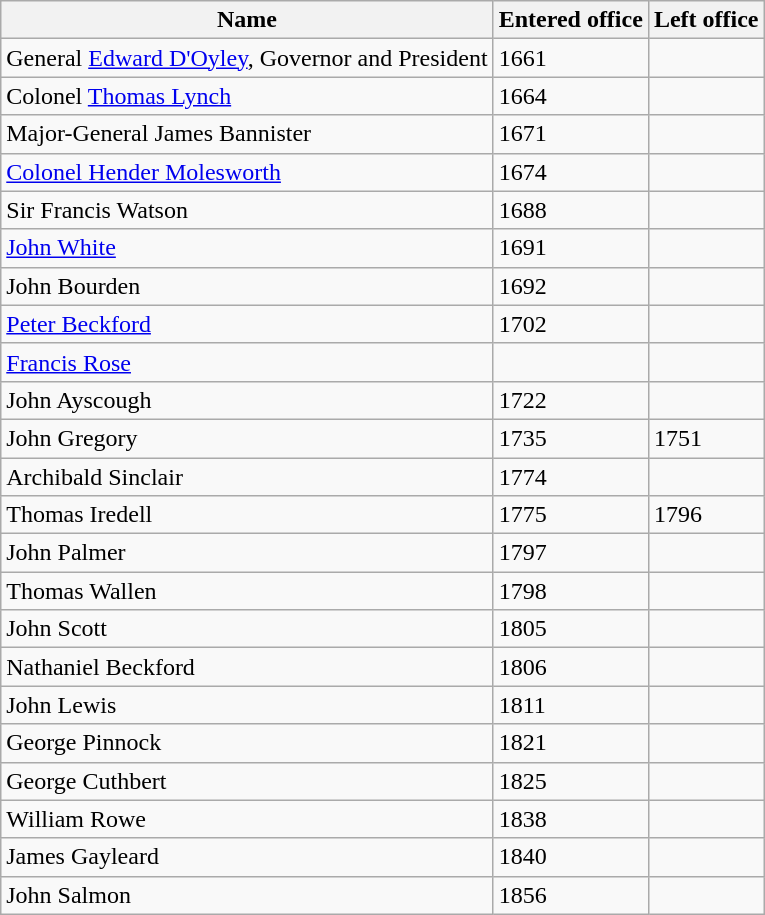<table class="wikitable">
<tr>
<th>Name</th>
<th>Entered office</th>
<th>Left office</th>
</tr>
<tr>
<td>General <a href='#'>Edward D'Oyley</a>, Governor and President</td>
<td>1661</td>
<td></td>
</tr>
<tr>
<td>Colonel <a href='#'>Thomas Lynch</a></td>
<td>1664</td>
<td></td>
</tr>
<tr>
<td>Major-General James Bannister</td>
<td>1671</td>
<td></td>
</tr>
<tr>
<td><a href='#'>Colonel Hender Molesworth</a></td>
<td>1674</td>
<td></td>
</tr>
<tr>
<td>Sir Francis Watson</td>
<td>1688</td>
<td></td>
</tr>
<tr>
<td><a href='#'>John White</a></td>
<td>1691</td>
<td></td>
</tr>
<tr>
<td>John Bourden</td>
<td>1692</td>
<td></td>
</tr>
<tr>
<td><a href='#'>Peter Beckford</a></td>
<td>1702</td>
<td></td>
</tr>
<tr>
<td><a href='#'>Francis Rose</a></td>
<td></td>
<td></td>
</tr>
<tr>
<td>John Ayscough</td>
<td>1722</td>
<td></td>
</tr>
<tr>
<td>John Gregory</td>
<td>1735</td>
<td>1751</td>
</tr>
<tr>
<td>Archibald Sinclair</td>
<td>1774</td>
<td></td>
</tr>
<tr>
<td>Thomas Iredell</td>
<td>1775</td>
<td>1796</td>
</tr>
<tr>
<td>John Palmer</td>
<td>1797</td>
<td></td>
</tr>
<tr>
<td>Thomas Wallen</td>
<td>1798</td>
<td></td>
</tr>
<tr>
<td>John Scott</td>
<td>1805</td>
<td></td>
</tr>
<tr>
<td>Nathaniel Beckford</td>
<td>1806</td>
<td></td>
</tr>
<tr>
<td>John Lewis</td>
<td>1811</td>
<td></td>
</tr>
<tr>
<td>George Pinnock</td>
<td>1821</td>
<td></td>
</tr>
<tr>
<td>George Cuthbert</td>
<td>1825</td>
<td></td>
</tr>
<tr>
<td>William Rowe</td>
<td>1838</td>
<td></td>
</tr>
<tr>
<td>James Gayleard</td>
<td>1840</td>
<td></td>
</tr>
<tr>
<td>John Salmon</td>
<td>1856</td>
<td></td>
</tr>
</table>
